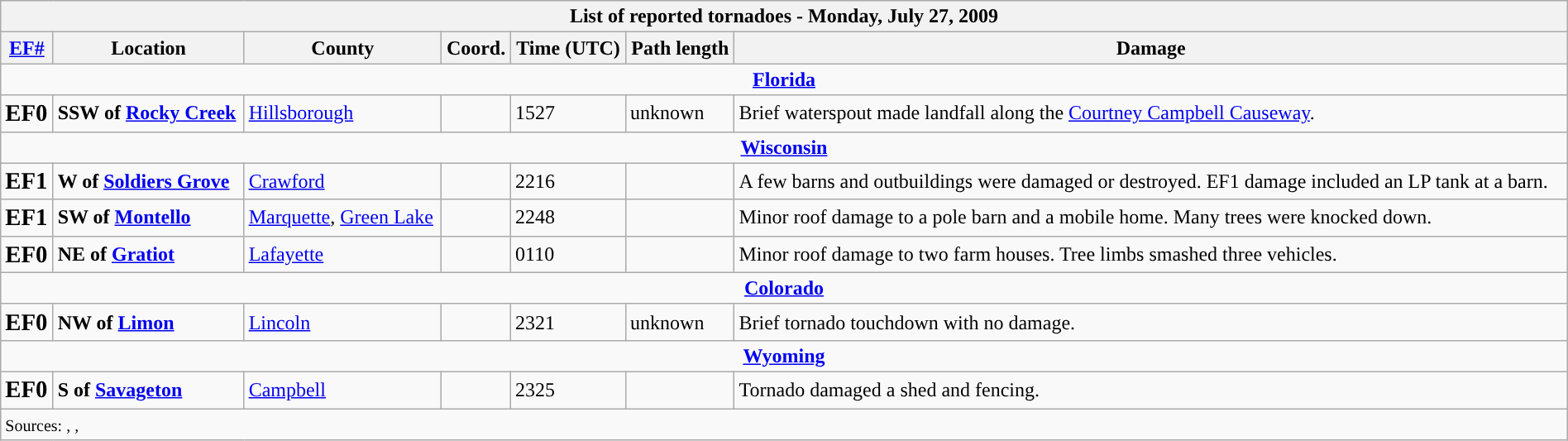<table class="wikitable collapsible" style="width:100%;">
<tr>
<th colspan="7">List of reported tornadoes - Monday, July 27, 2009</th>
</tr>
<tr>
<th><a href='#'>EF#</a></th>
<th>Location</th>
<th>County</th>
<th>Coord.</th>
<th>Time (UTC)</th>
<th>Path length</th>
<th>Damage</th>
</tr>
<tr>
<td colspan="7" style="text-align:center;"><strong><a href='#'>Florida</a></strong></td>
</tr>
<tr>
<td><big><strong>EF0</strong></big></td>
<td><strong>SSW of <a href='#'>Rocky Creek</a></strong></td>
<td><a href='#'>Hillsborough</a></td>
<td></td>
<td>1527</td>
<td>unknown</td>
<td>Brief waterspout made landfall along the <a href='#'>Courtney Campbell Causeway</a>.</td>
</tr>
<tr>
<td colspan="7" style="text-align:center;"><strong><a href='#'>Wisconsin</a></strong></td>
</tr>
<tr>
<td><big><strong>EF1</strong></big></td>
<td><strong>W of <a href='#'>Soldiers Grove</a></strong></td>
<td><a href='#'>Crawford</a></td>
<td></td>
<td>2216</td>
<td></td>
<td>A few barns and outbuildings were damaged or destroyed. EF1 damage included an LP tank at a barn.</td>
</tr>
<tr>
<td><big><strong>EF1</strong></big></td>
<td><strong>SW of <a href='#'>Montello</a></strong></td>
<td><a href='#'>Marquette</a>, <a href='#'>Green Lake</a></td>
<td></td>
<td>2248</td>
<td></td>
<td>Minor roof damage to a pole barn and a mobile home. Many trees were knocked down.</td>
</tr>
<tr>
<td><big><strong>EF0</strong></big></td>
<td><strong>NE of <a href='#'>Gratiot</a></strong></td>
<td><a href='#'>Lafayette</a></td>
<td></td>
<td>0110</td>
<td></td>
<td>Minor roof damage to two farm houses. Tree limbs smashed three vehicles.</td>
</tr>
<tr>
<td colspan="7" style="text-align:center;"><strong><a href='#'>Colorado</a></strong></td>
</tr>
<tr>
<td><big><strong>EF0</strong></big></td>
<td><strong>NW of <a href='#'>Limon</a></strong></td>
<td><a href='#'>Lincoln</a></td>
<td></td>
<td>2321</td>
<td>unknown</td>
<td>Brief tornado touchdown with no damage.</td>
</tr>
<tr>
<td colspan="7" style="text-align:center;"><strong><a href='#'>Wyoming</a></strong></td>
</tr>
<tr>
<td><big><strong>EF0</strong></big></td>
<td><strong>S of <a href='#'>Savageton</a></strong></td>
<td><a href='#'>Campbell</a></td>
<td></td>
<td>2325</td>
<td></td>
<td>Tornado damaged a shed and fencing.</td>
</tr>
<tr>
<td colspan="7"><small>Sources:  , , </small></td>
</tr>
</table>
